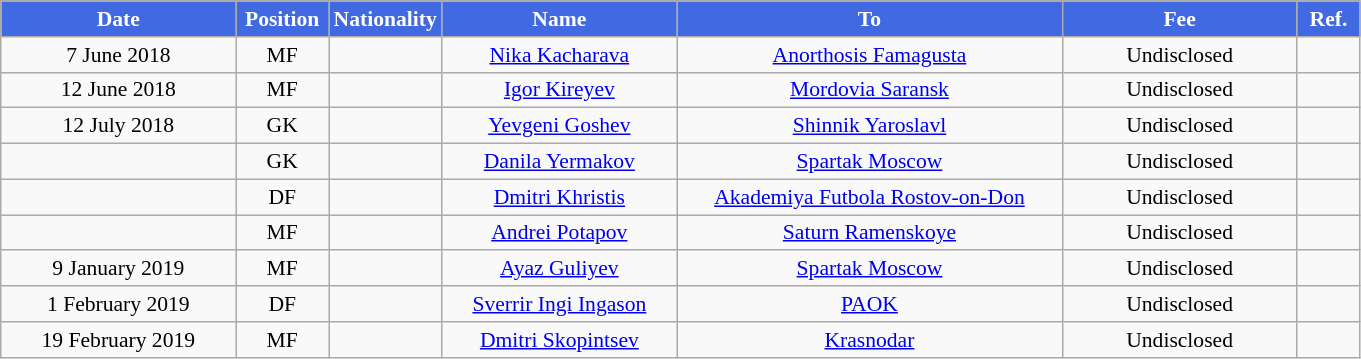<table class="wikitable"  style="text-align:center; font-size:90%; ">
<tr>
<th style="background:#4169E1; color:white; width:150px;">Date</th>
<th style="background:#4169E1; color:white; width:55px;">Position</th>
<th style="background:#4169E1; color:white; width:55px;">Nationality</th>
<th style="background:#4169E1; color:white; width:150px;">Name</th>
<th style="background:#4169E1; color:white; width:250px;">To</th>
<th style="background:#4169E1; color:white; width:150px;">Fee</th>
<th style="background:#4169E1; color:white; width:35px;">Ref.</th>
</tr>
<tr>
<td>7 June 2018</td>
<td>MF</td>
<td></td>
<td><a href='#'>Nika Kacharava</a></td>
<td><a href='#'>Anorthosis Famagusta</a></td>
<td>Undisclosed</td>
<td></td>
</tr>
<tr>
<td>12 June 2018</td>
<td>MF</td>
<td></td>
<td><a href='#'>Igor Kireyev</a></td>
<td><a href='#'>Mordovia Saransk</a></td>
<td>Undisclosed</td>
<td></td>
</tr>
<tr>
<td>12 July 2018</td>
<td>GK</td>
<td></td>
<td><a href='#'>Yevgeni Goshev</a></td>
<td><a href='#'>Shinnik Yaroslavl</a></td>
<td>Undisclosed</td>
<td></td>
</tr>
<tr>
<td></td>
<td>GK</td>
<td></td>
<td><a href='#'>Danila Yermakov</a></td>
<td><a href='#'>Spartak Moscow</a></td>
<td>Undisclosed</td>
<td></td>
</tr>
<tr>
<td></td>
<td>DF</td>
<td></td>
<td><a href='#'>Dmitri Khristis</a></td>
<td><a href='#'>Akademiya Futbola Rostov-on-Don</a></td>
<td>Undisclosed</td>
<td></td>
</tr>
<tr>
<td></td>
<td>MF</td>
<td></td>
<td><a href='#'>Andrei Potapov</a></td>
<td><a href='#'>Saturn Ramenskoye</a></td>
<td>Undisclosed</td>
<td></td>
</tr>
<tr>
<td>9 January 2019</td>
<td>MF</td>
<td></td>
<td><a href='#'>Ayaz Guliyev</a></td>
<td><a href='#'>Spartak Moscow</a></td>
<td>Undisclosed</td>
<td></td>
</tr>
<tr>
<td>1 February 2019</td>
<td>DF</td>
<td></td>
<td><a href='#'>Sverrir Ingi Ingason</a></td>
<td><a href='#'>PAOK</a></td>
<td>Undisclosed</td>
<td></td>
</tr>
<tr>
<td>19 February 2019</td>
<td>MF</td>
<td></td>
<td><a href='#'>Dmitri Skopintsev</a></td>
<td><a href='#'>Krasnodar</a></td>
<td>Undisclosed</td>
<td></td>
</tr>
</table>
